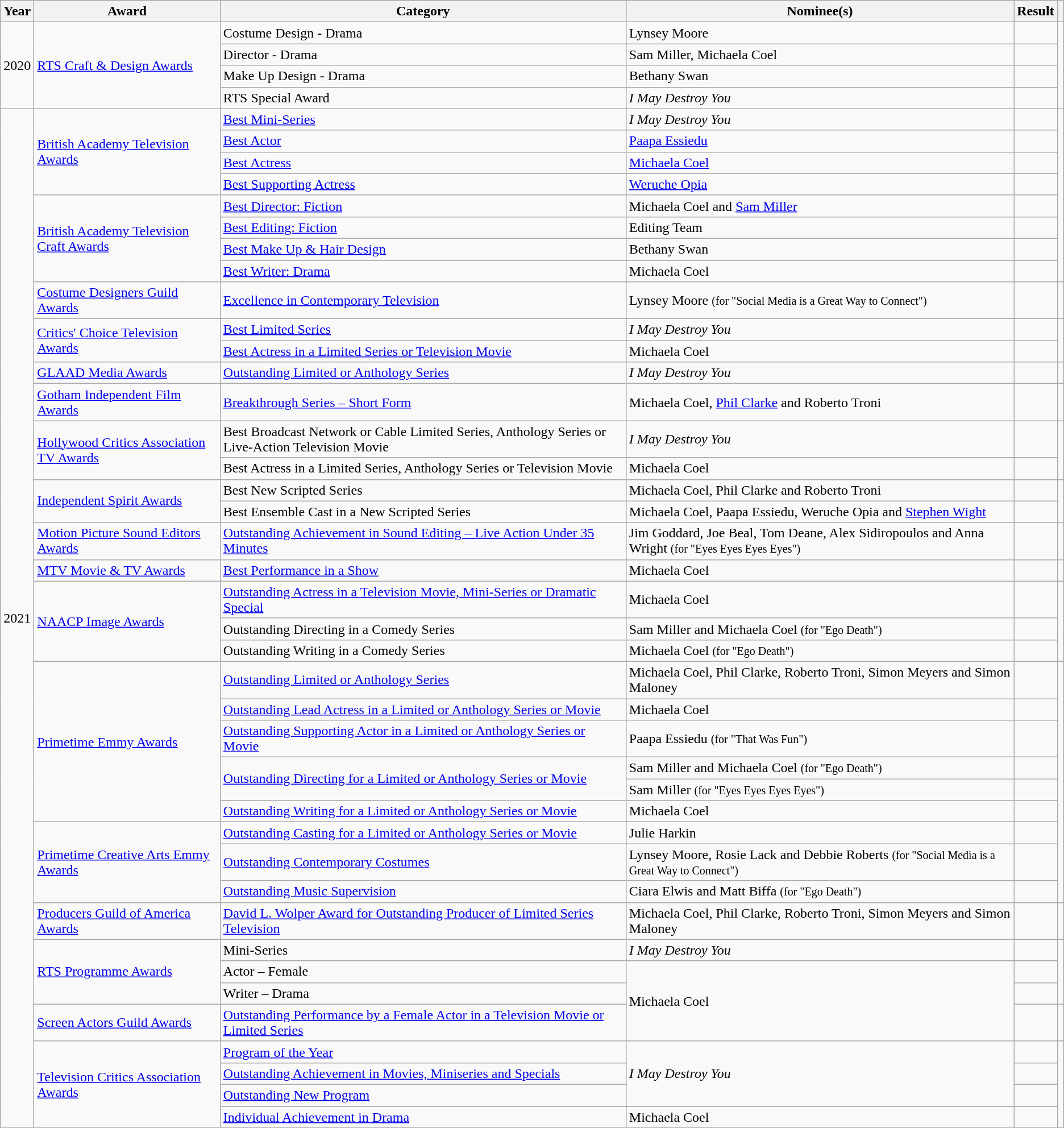<table class="wikitable sortable">
<tr>
<th>Year</th>
<th>Award</th>
<th>Category</th>
<th>Nominee(s)</th>
<th>Result</th>
<th></th>
</tr>
<tr>
<td rowspan="4" style="text-align:center;">2020</td>
<td rowspan="4"><a href='#'>RTS Craft & Design Awards</a></td>
<td>Costume Design - Drama</td>
<td>Lynsey Moore</td>
<td></td>
<td rowspan="4" align="center"></td>
</tr>
<tr>
<td>Director - Drama</td>
<td>Sam Miller, Michaela Coel</td>
<td></td>
</tr>
<tr>
<td>Make Up Design - Drama</td>
<td>Bethany Swan</td>
<td></td>
</tr>
<tr>
<td>RTS Special Award</td>
<td><em>I May Destroy You</em></td>
<td></td>
</tr>
<tr>
<td rowspan="40" style="text-align:center;">2021</td>
<td rowspan="4"><a href='#'>British Academy Television Awards</a></td>
<td><a href='#'>Best Mini-Series</a></td>
<td><em>I May Destroy You</em></td>
<td></td>
<td rowspan="8" align="center"></td>
</tr>
<tr>
<td><a href='#'>Best Actor</a></td>
<td><a href='#'>Paapa Essiedu</a></td>
<td></td>
</tr>
<tr>
<td><a href='#'>Best Actress</a></td>
<td><a href='#'>Michaela Coel</a></td>
<td></td>
</tr>
<tr>
<td><a href='#'>Best Supporting Actress</a></td>
<td><a href='#'>Weruche Opia</a></td>
<td></td>
</tr>
<tr>
<td rowspan="4"><a href='#'>British Academy Television Craft Awards</a></td>
<td><a href='#'>Best Director: Fiction</a></td>
<td>Michaela Coel and <a href='#'>Sam Miller</a></td>
<td></td>
</tr>
<tr>
<td><a href='#'>Best Editing: Fiction</a></td>
<td>Editing Team</td>
<td></td>
</tr>
<tr>
<td><a href='#'>Best Make Up & Hair Design</a></td>
<td>Bethany Swan</td>
<td></td>
</tr>
<tr>
<td><a href='#'>Best Writer: Drama</a></td>
<td>Michaela Coel</td>
<td></td>
</tr>
<tr>
<td><a href='#'>Costume Designers Guild Awards</a></td>
<td><a href='#'>Excellence in Contemporary Television</a></td>
<td>Lynsey Moore <small>(for "Social Media is a Great Way to Connect")</small></td>
<td></td>
<td align="center"></td>
</tr>
<tr>
<td rowspan="2"><a href='#'>Critics' Choice Television Awards</a></td>
<td><a href='#'>Best Limited Series</a></td>
<td><em>I May Destroy You</em></td>
<td></td>
<td align="center" rowspan="2"></td>
</tr>
<tr>
<td><a href='#'>Best Actress in a Limited Series or Television Movie</a></td>
<td>Michaela Coel</td>
<td></td>
</tr>
<tr>
<td><a href='#'>GLAAD Media Awards</a></td>
<td><a href='#'>Outstanding Limited or Anthology Series</a></td>
<td><em>I May Destroy You</em></td>
<td></td>
<td align="center"></td>
</tr>
<tr>
<td><a href='#'>Gotham Independent Film Awards</a></td>
<td><a href='#'>Breakthrough Series – Short Form</a></td>
<td>Michaela Coel, <a href='#'>Phil Clarke</a> and Roberto Troni</td>
<td></td>
<td align="center"></td>
</tr>
<tr>
<td rowspan="2"><a href='#'>Hollywood Critics Association TV Awards</a></td>
<td>Best Broadcast Network or Cable Limited Series, Anthology Series or Live-Action Television Movie</td>
<td><em>I May Destroy You</em></td>
<td></td>
<td align="center" rowspan="2"></td>
</tr>
<tr>
<td>Best Actress in a Limited Series, Anthology Series or Television Movie</td>
<td>Michaela Coel</td>
<td></td>
</tr>
<tr>
<td rowspan="2"><a href='#'>Independent Spirit Awards</a></td>
<td>Best New Scripted Series</td>
<td>Michaela Coel, Phil Clarke and Roberto Troni</td>
<td></td>
<td align="center" rowspan="2"></td>
</tr>
<tr>
<td>Best Ensemble Cast in a New Scripted Series</td>
<td>Michaela Coel, Paapa Essiedu, Weruche Opia and <a href='#'>Stephen Wight</a></td>
<td></td>
</tr>
<tr>
<td><a href='#'>Motion Picture Sound Editors Awards</a></td>
<td><a href='#'>Outstanding Achievement in Sound Editing – Live Action Under 35 Minutes</a></td>
<td>Jim Goddard, Joe Beal, Tom Deane, Alex Sidiropoulos and Anna Wright <small>(for "Eyes Eyes Eyes Eyes")</small></td>
<td></td>
<td align="center"></td>
</tr>
<tr>
<td><a href='#'>MTV Movie & TV Awards</a></td>
<td><a href='#'>Best Performance in a Show</a></td>
<td>Michaela Coel</td>
<td></td>
<td align="center"></td>
</tr>
<tr>
<td rowspan="3"><a href='#'>NAACP Image Awards</a></td>
<td><a href='#'>Outstanding Actress in a Television Movie, Mini-Series or Dramatic Special</a></td>
<td>Michaela Coel</td>
<td></td>
<td align="center" rowspan="3"></td>
</tr>
<tr>
<td>Outstanding Directing in a Comedy Series</td>
<td>Sam Miller and Michaela Coel <small>(for "Ego Death")</small></td>
<td></td>
</tr>
<tr>
<td>Outstanding Writing in a Comedy Series</td>
<td>Michaela Coel <small>(for "Ego Death")</small></td>
<td></td>
</tr>
<tr>
<td rowspan="6"><a href='#'>Primetime Emmy Awards</a></td>
<td><a href='#'>Outstanding Limited or Anthology Series</a></td>
<td>Michaela Coel, Phil Clarke, Roberto Troni, Simon Meyers and Simon Maloney</td>
<td></td>
<td rowspan="9" align="center"></td>
</tr>
<tr>
<td><a href='#'>Outstanding Lead Actress in a Limited or Anthology Series or Movie</a></td>
<td>Michaela Coel</td>
<td></td>
</tr>
<tr>
<td><a href='#'>Outstanding Supporting Actor in a Limited or Anthology Series or Movie</a></td>
<td>Paapa Essiedu <small>(for "That Was Fun")</small></td>
<td></td>
</tr>
<tr>
<td rowspan="2"><a href='#'>Outstanding Directing for a Limited or Anthology Series or Movie</a></td>
<td>Sam Miller and Michaela Coel <small>(for "Ego Death")</small></td>
<td></td>
</tr>
<tr>
<td>Sam Miller <small>(for "Eyes Eyes Eyes Eyes")</small></td>
<td></td>
</tr>
<tr>
<td><a href='#'>Outstanding Writing for a Limited or Anthology Series or Movie</a></td>
<td>Michaela Coel</td>
<td></td>
</tr>
<tr>
<td rowspan="3"><a href='#'>Primetime Creative Arts Emmy Awards</a></td>
<td><a href='#'>Outstanding Casting for a Limited or Anthology Series or Movie</a></td>
<td>Julie Harkin</td>
<td></td>
</tr>
<tr>
<td><a href='#'>Outstanding Contemporary Costumes</a></td>
<td>Lynsey Moore, Rosie Lack and Debbie Roberts <small>(for "Social Media is a Great Way to Connect")</small></td>
<td></td>
</tr>
<tr>
<td><a href='#'>Outstanding Music Supervision</a></td>
<td>Ciara Elwis and Matt Biffa <small>(for "Ego Death")</small></td>
<td></td>
</tr>
<tr>
<td><a href='#'>Producers Guild of America Awards</a></td>
<td><a href='#'>David L. Wolper Award for Outstanding Producer of Limited Series Television</a></td>
<td>Michaela Coel, Phil Clarke, Roberto Troni, Simon Meyers and Simon Maloney</td>
<td></td>
<td align="center"></td>
</tr>
<tr>
<td rowspan="3"><a href='#'>RTS Programme Awards</a></td>
<td>Mini-Series</td>
<td><em>I May Destroy You</em></td>
<td></td>
<td align="center" rowspan="3"></td>
</tr>
<tr>
<td>Actor – Female</td>
<td rowspan="3">Michaela Coel</td>
<td></td>
</tr>
<tr>
<td>Writer – Drama</td>
<td></td>
</tr>
<tr>
<td><a href='#'>Screen Actors Guild Awards</a></td>
<td><a href='#'>Outstanding Performance by a Female Actor in a Television Movie or Limited Series</a></td>
<td></td>
<td align="center"></td>
</tr>
<tr>
<td rowspan="4"><a href='#'>Television Critics Association Awards</a></td>
<td><a href='#'>Program of the Year</a></td>
<td rowspan="3"><em>I May Destroy You</em></td>
<td></td>
<td rowspan="4" align="center"></td>
</tr>
<tr>
<td><a href='#'>Outstanding Achievement in Movies, Miniseries and Specials</a></td>
<td></td>
</tr>
<tr>
<td><a href='#'>Outstanding New Program</a></td>
<td></td>
</tr>
<tr>
<td><a href='#'>Individual Achievement in Drama</a></td>
<td>Michaela Coel</td>
<td></td>
</tr>
</table>
